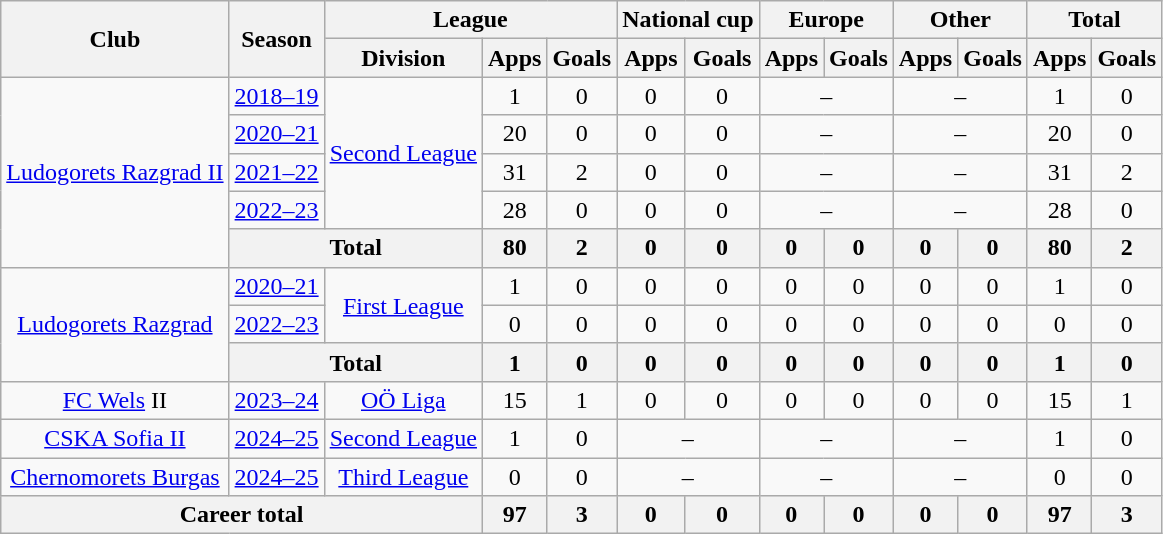<table class="wikitable" style="text-align:center">
<tr>
<th rowspan="2">Club</th>
<th rowspan="2">Season</th>
<th colspan="3">League</th>
<th colspan="2">National cup</th>
<th colspan="2">Europe</th>
<th colspan="2">Other</th>
<th colspan="2">Total</th>
</tr>
<tr>
<th>Division</th>
<th>Apps</th>
<th>Goals</th>
<th>Apps</th>
<th>Goals</th>
<th>Apps</th>
<th>Goals</th>
<th>Apps</th>
<th>Goals</th>
<th>Apps</th>
<th>Goals</th>
</tr>
<tr>
<td rowspan=5 align=center valign=center><a href='#'>Ludogorets Razgrad II</a></td>
<td><a href='#'>2018–19</a></td>
<td rowspan=4><a href='#'>Second League</a></td>
<td>1</td>
<td>0</td>
<td>0</td>
<td>0</td>
<td colspan="2">–</td>
<td colspan="2">–</td>
<td>1</td>
<td>0</td>
</tr>
<tr>
<td><a href='#'>2020–21</a></td>
<td>20</td>
<td>0</td>
<td>0</td>
<td>0</td>
<td colspan="2">–</td>
<td colspan="2">–</td>
<td>20</td>
<td>0</td>
</tr>
<tr>
<td><a href='#'>2021–22</a></td>
<td>31</td>
<td>2</td>
<td>0</td>
<td>0</td>
<td colspan="2">–</td>
<td colspan="2">–</td>
<td>31</td>
<td>2</td>
</tr>
<tr>
<td><a href='#'>2022–23</a></td>
<td>28</td>
<td>0</td>
<td>0</td>
<td>0</td>
<td colspan="2">–</td>
<td colspan="2">–</td>
<td>28</td>
<td>0</td>
</tr>
<tr>
<th colspan=2>Total</th>
<th>80</th>
<th>2</th>
<th>0</th>
<th>0</th>
<th>0</th>
<th>0</th>
<th>0</th>
<th>0</th>
<th>80</th>
<th>2</th>
</tr>
<tr>
<td rowspan=3 align=center valign=center><a href='#'>Ludogorets Razgrad</a></td>
<td><a href='#'>2020–21</a></td>
<td rowspan=2><a href='#'>First League</a></td>
<td>1</td>
<td>0</td>
<td>0</td>
<td>0</td>
<td>0</td>
<td>0</td>
<td>0</td>
<td>0</td>
<td>1</td>
<td>0</td>
</tr>
<tr>
<td><a href='#'>2022–23</a></td>
<td>0</td>
<td>0</td>
<td>0</td>
<td>0</td>
<td>0</td>
<td>0</td>
<td>0</td>
<td>0</td>
<td>0</td>
<td>0</td>
</tr>
<tr>
<th colspan=2>Total</th>
<th>1</th>
<th>0</th>
<th>0</th>
<th>0</th>
<th>0</th>
<th>0</th>
<th>0</th>
<th>0</th>
<th>1</th>
<th>0</th>
</tr>
<tr>
<td align=center valign=center><a href='#'>FC Wels</a> II</td>
<td><a href='#'>2023–24</a></td>
<td><a href='#'>OÖ Liga</a></td>
<td>15</td>
<td>1</td>
<td>0</td>
<td>0</td>
<td>0</td>
<td>0</td>
<td>0</td>
<td>0</td>
<td>15</td>
<td>1</td>
</tr>
<tr>
<td align=center valign=center><a href='#'>CSKA Sofia II</a></td>
<td><a href='#'>2024–25</a></td>
<td><a href='#'>Second League</a></td>
<td>1</td>
<td>0</td>
<td colspan="2">–</td>
<td colspan="2">–</td>
<td colspan="2">–</td>
<td>1</td>
<td>0</td>
</tr>
<tr>
<td align=center valign=center><a href='#'>Chernomorets Burgas</a></td>
<td><a href='#'>2024–25</a></td>
<td><a href='#'>Third League</a></td>
<td>0</td>
<td>0</td>
<td colspan="2">–</td>
<td colspan="2">–</td>
<td colspan="2">–</td>
<td>0</td>
<td>0</td>
</tr>
<tr>
<th colspan=3>Career total</th>
<th>97</th>
<th>3</th>
<th>0</th>
<th>0</th>
<th>0</th>
<th>0</th>
<th>0</th>
<th>0</th>
<th>97</th>
<th>3</th>
</tr>
</table>
